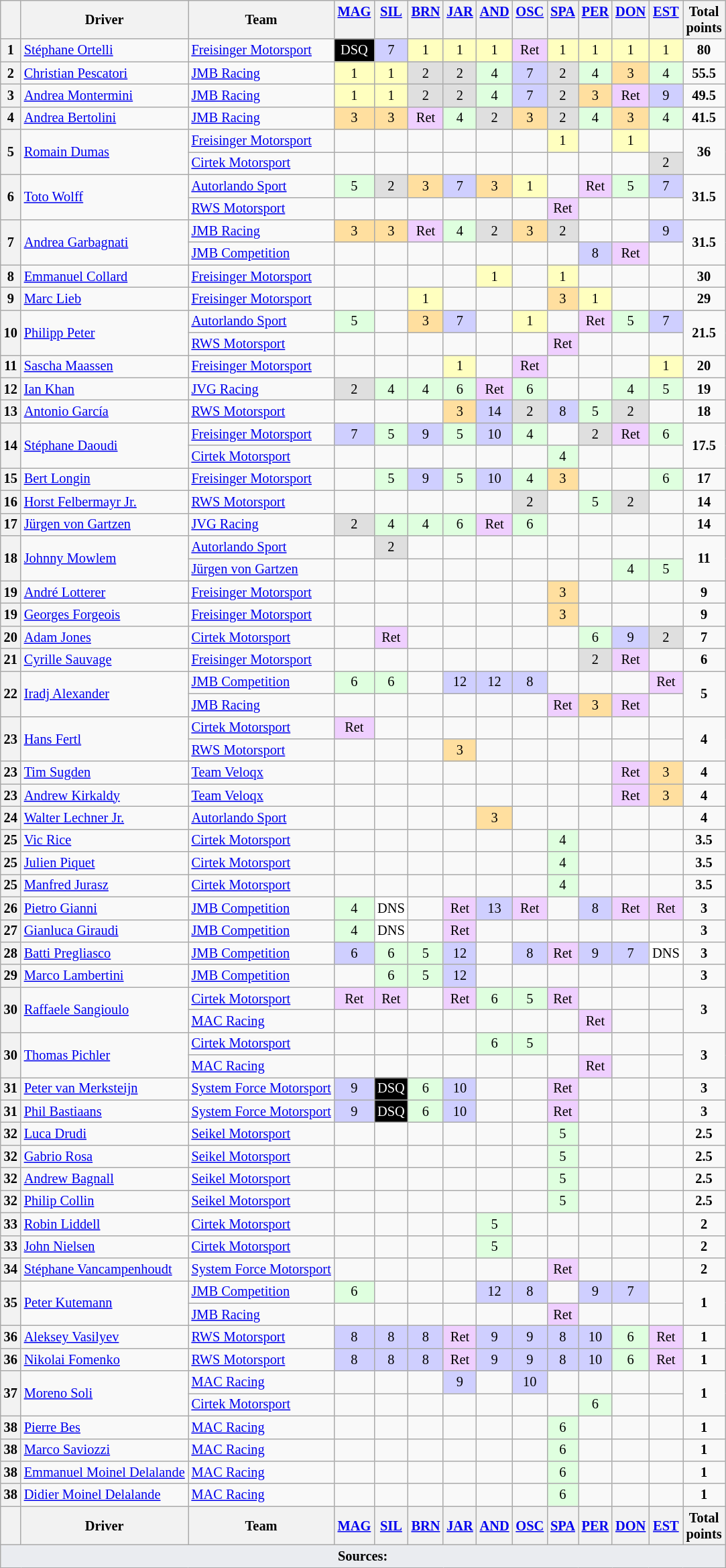<table class="wikitable" style="font-size: 85%; text-align:center;">
<tr valign="top">
<th valign=middle></th>
<th valign=middle>Driver</th>
<th valign=middle>Team</th>
<th><a href='#'>MAG</a><br></th>
<th><a href='#'>SIL</a><br></th>
<th><a href='#'>BRN</a><br></th>
<th><a href='#'>JAR</a><br></th>
<th><a href='#'>AND</a><br></th>
<th><a href='#'>OSC</a><br></th>
<th><a href='#'>SPA</a><br></th>
<th><a href='#'>PER</a><br></th>
<th><a href='#'>DON</a><br></th>
<th><a href='#'>EST</a><br></th>
<th valign=middle>Total<br>points</th>
</tr>
<tr>
<th>1</th>
<td align=left> <a href='#'>Stéphane Ortelli</a></td>
<td align=left> <a href='#'>Freisinger Motorsport</a></td>
<td style="background-color:#000000; color:white">DSQ</td>
<td style="background:#CFCFFF;">7</td>
<td style="background:#FFFFBF;">1</td>
<td style="background:#FFFFBF;">1</td>
<td style="background:#FFFFBF;">1</td>
<td style="background:#EFCFFF;">Ret</td>
<td style="background:#FFFFBF;">1</td>
<td style="background:#FFFFBF;">1</td>
<td style="background:#FFFFBF;">1</td>
<td style="background:#FFFFBF;">1</td>
<td><strong>80</strong></td>
</tr>
<tr>
<th>2</th>
<td align=left> <a href='#'>Christian Pescatori</a></td>
<td align=left> <a href='#'>JMB Racing</a></td>
<td style="background:#FFFFBF;">1</td>
<td style="background:#FFFFBF;">1</td>
<td style="background:#DFDFDF;">2</td>
<td style="background:#DFDFDF;">2</td>
<td style="background:#DFFFDF;">4</td>
<td style="background:#CFCFFF;">7</td>
<td style="background:#DFDFDF;">2</td>
<td style="background:#DFFFDF;">4</td>
<td style="background:#FFDF9F;">3</td>
<td style="background:#DFFFDF;">4</td>
<td><strong>55.5</strong></td>
</tr>
<tr>
<th>3</th>
<td align=left> <a href='#'>Andrea Montermini</a></td>
<td align=left> <a href='#'>JMB Racing</a></td>
<td style="background:#FFFFBF;">1</td>
<td style="background:#FFFFBF;">1</td>
<td style="background:#DFDFDF;">2</td>
<td style="background:#DFDFDF;">2</td>
<td style="background:#DFFFDF;">4</td>
<td style="background:#CFCFFF;">7</td>
<td style="background:#DFDFDF;">2</td>
<td style="background:#FFDF9F;">3</td>
<td style="background:#EFCFFF;">Ret</td>
<td style="background:#CFCFFF;">9</td>
<td><strong>49.5</strong></td>
</tr>
<tr>
<th>4</th>
<td align=left> <a href='#'>Andrea Bertolini</a></td>
<td align=left> <a href='#'>JMB Racing</a></td>
<td style="background:#FFDF9F;">3</td>
<td style="background:#FFDF9F;">3</td>
<td style="background:#EFCFFF;">Ret</td>
<td style="background:#DFFFDF;">4</td>
<td style="background:#DFDFDF;">2</td>
<td style="background:#FFDF9F;">3</td>
<td style="background:#DFDFDF;">2</td>
<td style="background:#DFFFDF;">4</td>
<td style="background:#FFDF9F;">3</td>
<td style="background:#DFFFDF;">4</td>
<td><strong>41.5</strong></td>
</tr>
<tr>
<th rowspan=2>5</th>
<td rowspan=2 align=left> <a href='#'>Romain Dumas</a></td>
<td align=left> <a href='#'>Freisinger Motorsport</a></td>
<td></td>
<td></td>
<td></td>
<td></td>
<td></td>
<td></td>
<td style="background:#FFFFBF;">1</td>
<td></td>
<td style="background:#FFFFBF;">1</td>
<td></td>
<td rowspan=2><strong>36</strong></td>
</tr>
<tr>
<td align=left> <a href='#'>Cirtek Motorsport</a></td>
<td></td>
<td></td>
<td></td>
<td></td>
<td></td>
<td></td>
<td></td>
<td></td>
<td></td>
<td style="background:#DFDFDF;">2</td>
</tr>
<tr>
<th rowspan=2>6</th>
<td rowspan=2 align=left> <a href='#'>Toto Wolff</a></td>
<td align=left> <a href='#'>Autorlando Sport</a></td>
<td style="background:#DFFFDF;">5</td>
<td style="background:#DFDFDF;">2</td>
<td style="background:#FFDF9F;">3</td>
<td style="background:#CFCFFF;">7</td>
<td style="background:#FFDF9F;">3</td>
<td style="background:#FFFFBF;">1</td>
<td></td>
<td style="background:#EFCFFF;">Ret</td>
<td style="background:#DFFFDF;">5</td>
<td style="background:#CFCFFF;">7</td>
<td rowspan=2><strong>31.5</strong></td>
</tr>
<tr>
<td align=left> <a href='#'>RWS Motorsport</a></td>
<td></td>
<td></td>
<td></td>
<td></td>
<td></td>
<td></td>
<td style="background:#EFCFFF;">Ret</td>
<td></td>
<td></td>
<td></td>
</tr>
<tr>
<th rowspan=2>7</th>
<td rowspan=2 align=left> <a href='#'>Andrea Garbagnati</a></td>
<td align=left> <a href='#'>JMB Racing</a></td>
<td style="background:#FFDF9F;">3</td>
<td style="background:#FFDF9F;">3</td>
<td style="background:#EFCFFF;">Ret</td>
<td style="background:#DFFFDF;">4</td>
<td style="background:#DFDFDF;">2</td>
<td style="background:#FFDF9F;">3</td>
<td style="background:#DFDFDF;">2</td>
<td></td>
<td></td>
<td style="background:#CFCFFF;">9</td>
<td rowspan=2><strong>31.5</strong></td>
</tr>
<tr>
<td align=left> <a href='#'>JMB Competition</a></td>
<td></td>
<td></td>
<td></td>
<td></td>
<td></td>
<td></td>
<td></td>
<td style="background:#CFCFFF;">8</td>
<td style="background:#EFCFFF;">Ret</td>
<td></td>
</tr>
<tr>
<th>8</th>
<td align=left> <a href='#'>Emmanuel Collard</a></td>
<td align=left> <a href='#'>Freisinger Motorsport</a></td>
<td></td>
<td></td>
<td></td>
<td></td>
<td style="background:#FFFFBF;">1</td>
<td></td>
<td style="background:#FFFFBF;">1</td>
<td></td>
<td></td>
<td></td>
<td><strong>30</strong></td>
</tr>
<tr>
<th>9</th>
<td align=left> <a href='#'>Marc Lieb</a></td>
<td align=left> <a href='#'>Freisinger Motorsport</a></td>
<td></td>
<td></td>
<td style="background:#FFFFBF;">1</td>
<td></td>
<td></td>
<td></td>
<td style="background:#FFDF9F;">3</td>
<td style="background:#FFFFBF;">1</td>
<td></td>
<td></td>
<td><strong>29</strong></td>
</tr>
<tr>
<th rowspan=2>10</th>
<td rowspan=2 align=left> <a href='#'>Philipp Peter</a></td>
<td align=left> <a href='#'>Autorlando Sport</a></td>
<td style="background:#DFFFDF;">5</td>
<td></td>
<td style="background:#FFDF9F;">3</td>
<td style="background:#CFCFFF;">7</td>
<td></td>
<td style="background:#FFFFBF;">1</td>
<td></td>
<td style="background:#EFCFFF;">Ret</td>
<td style="background:#DFFFDF;">5</td>
<td style="background:#CFCFFF;">7</td>
<td rowspan=2><strong>21.5</strong></td>
</tr>
<tr>
<td align=left> <a href='#'>RWS Motorsport</a></td>
<td></td>
<td></td>
<td></td>
<td></td>
<td></td>
<td></td>
<td style="background:#EFCFFF;">Ret</td>
<td></td>
<td></td>
<td></td>
</tr>
<tr>
<th>11</th>
<td align=left> <a href='#'>Sascha Maassen</a></td>
<td align=left> <a href='#'>Freisinger Motorsport</a></td>
<td></td>
<td></td>
<td></td>
<td style="background:#FFFFBF;">1</td>
<td></td>
<td style="background:#EFCFFF;">Ret</td>
<td></td>
<td></td>
<td></td>
<td style="background:#FFFFBF;">1</td>
<td><strong>20</strong></td>
</tr>
<tr>
<th>12</th>
<td align=left> <a href='#'>Ian Khan</a></td>
<td align=left> <a href='#'>JVG Racing</a></td>
<td style="background:#DFDFDF;">2</td>
<td style="background:#DFFFDF;">4</td>
<td style="background:#DFFFDF;">4</td>
<td style="background:#DFFFDF;">6</td>
<td style="background:#EFCFFF;">Ret</td>
<td style="background:#DFFFDF;">6</td>
<td></td>
<td></td>
<td style="background:#DFFFDF;">4</td>
<td style="background:#DFFFDF;">5</td>
<td><strong>19</strong></td>
</tr>
<tr>
<th>13</th>
<td align=left> <a href='#'>Antonio García</a></td>
<td align=left> <a href='#'>RWS Motorsport</a></td>
<td></td>
<td></td>
<td></td>
<td style="background:#FFDF9F;">3</td>
<td style="background:#CFCFFF;">14</td>
<td style="background:#DFDFDF;">2</td>
<td style="background:#CFCFFF;">8</td>
<td style="background:#DFFFDF;">5</td>
<td style="background:#DFDFDF;">2</td>
<td></td>
<td><strong>18</strong></td>
</tr>
<tr>
<th rowspan=2>14</th>
<td rowspan=2 align=left> <a href='#'>Stéphane Daoudi</a></td>
<td align=left> <a href='#'>Freisinger Motorsport</a></td>
<td style="background:#CFCFFF;">7</td>
<td style="background:#DFFFDF;">5</td>
<td style="background:#CFCFFF;">9</td>
<td style="background:#DFFFDF;">5</td>
<td style="background:#CFCFFF;">10</td>
<td style="background:#DFFFDF;">4</td>
<td></td>
<td style="background:#DFDFDF;">2</td>
<td style="background:#EFCFFF;">Ret</td>
<td style="background:#DFFFDF;">6</td>
<td rowspan=2><strong>17.5</strong></td>
</tr>
<tr>
<td align=left> <a href='#'>Cirtek Motorsport</a></td>
<td></td>
<td></td>
<td></td>
<td></td>
<td></td>
<td></td>
<td style="background:#DFFFDF;">4</td>
<td></td>
<td></td>
<td></td>
</tr>
<tr>
<th>15</th>
<td align=left> <a href='#'>Bert Longin</a></td>
<td align=left> <a href='#'>Freisinger Motorsport</a></td>
<td></td>
<td style="background:#DFFFDF;">5</td>
<td style="background:#CFCFFF;">9</td>
<td style="background:#DFFFDF;">5</td>
<td style="background:#CFCFFF;">10</td>
<td style="background:#DFFFDF;">4</td>
<td style="background:#FFDF9F;">3</td>
<td></td>
<td></td>
<td style="background:#DFFFDF;">6</td>
<td><strong>17</strong></td>
</tr>
<tr>
<th>16</th>
<td align=left> <a href='#'>Horst Felbermayr Jr.</a></td>
<td align=left> <a href='#'>RWS Motorsport</a></td>
<td></td>
<td></td>
<td></td>
<td></td>
<td></td>
<td style="background:#DFDFDF;">2</td>
<td></td>
<td style="background:#DFFFDF;">5</td>
<td style="background:#DFDFDF;">2</td>
<td></td>
<td><strong>14</strong></td>
</tr>
<tr>
<th>17</th>
<td align=left> <a href='#'>Jürgen von Gartzen</a></td>
<td align=left> <a href='#'>JVG Racing</a></td>
<td style="background:#DFDFDF;">2</td>
<td style="background:#DFFFDF;">4</td>
<td style="background:#DFFFDF;">4</td>
<td style="background:#DFFFDF;">6</td>
<td style="background:#EFCFFF;">Ret</td>
<td style="background:#DFFFDF;">6</td>
<td></td>
<td></td>
<td></td>
<td></td>
<td><strong>14</strong></td>
</tr>
<tr>
<th rowspan=2>18</th>
<td rowspan=2 align=left> <a href='#'>Johnny Mowlem</a></td>
<td align=left> <a href='#'>Autorlando Sport</a></td>
<td></td>
<td style="background:#DFDFDF;">2</td>
<td></td>
<td></td>
<td></td>
<td></td>
<td></td>
<td></td>
<td></td>
<td></td>
<td rowspan=2><strong>11</strong></td>
</tr>
<tr>
<td align=left> <a href='#'>Jürgen von Gartzen</a></td>
<td></td>
<td></td>
<td></td>
<td></td>
<td></td>
<td></td>
<td></td>
<td></td>
<td style="background:#DFFFDF;">4</td>
<td style="background:#DFFFDF;">5</td>
</tr>
<tr>
<th>19</th>
<td align=left> <a href='#'>André Lotterer</a></td>
<td align=left> <a href='#'>Freisinger Motorsport</a></td>
<td></td>
<td></td>
<td></td>
<td></td>
<td></td>
<td></td>
<td style="background:#FFDF9F;">3</td>
<td></td>
<td></td>
<td></td>
<td><strong>9</strong></td>
</tr>
<tr>
<th>19</th>
<td align=left> <a href='#'>Georges Forgeois</a></td>
<td align=left> <a href='#'>Freisinger Motorsport</a></td>
<td></td>
<td></td>
<td></td>
<td></td>
<td></td>
<td></td>
<td style="background:#FFDF9F;">3</td>
<td></td>
<td></td>
<td></td>
<td><strong>9</strong></td>
</tr>
<tr>
<th>20</th>
<td align=left> <a href='#'>Adam Jones</a></td>
<td align=left> <a href='#'>Cirtek Motorsport</a></td>
<td></td>
<td style="background:#EFCFFF;">Ret</td>
<td></td>
<td></td>
<td></td>
<td></td>
<td></td>
<td style="background:#DFFFDF;">6</td>
<td style="background:#CFCFFF;">9</td>
<td style="background:#DFDFDF;">2</td>
<td><strong>7</strong></td>
</tr>
<tr>
<th>21</th>
<td align=left> <a href='#'>Cyrille Sauvage</a></td>
<td align=left> <a href='#'>Freisinger Motorsport</a></td>
<td></td>
<td></td>
<td></td>
<td></td>
<td></td>
<td></td>
<td></td>
<td style="background:#DFDFDF;">2</td>
<td style="background:#EFCFFF;">Ret</td>
<td></td>
<td><strong>6</strong></td>
</tr>
<tr>
<th rowspan=2>22</th>
<td rowspan=2 align=left> <a href='#'>Iradj Alexander</a></td>
<td align=left> <a href='#'>JMB Competition</a></td>
<td style="background:#DFFFDF;">6</td>
<td style="background:#DFFFDF;">6</td>
<td></td>
<td style="background:#CFCFFF;">12</td>
<td style="background:#CFCFFF;">12</td>
<td style="background:#CFCFFF;">8</td>
<td></td>
<td></td>
<td></td>
<td style="background:#EFCFFF;">Ret</td>
<td rowspan=2><strong>5</strong></td>
</tr>
<tr>
<td align=left> <a href='#'>JMB Racing</a></td>
<td></td>
<td></td>
<td></td>
<td></td>
<td></td>
<td></td>
<td style="background:#EFCFFF;">Ret</td>
<td style="background:#FFDF9F;">3</td>
<td style="background:#EFCFFF;">Ret</td>
<td></td>
</tr>
<tr>
<th rowspan=2>23</th>
<td rowspan=2 align=left> <a href='#'>Hans Fertl</a></td>
<td align=left> <a href='#'>Cirtek Motorsport</a></td>
<td style="background:#EFCFFF;">Ret</td>
<td></td>
<td></td>
<td></td>
<td></td>
<td></td>
<td></td>
<td></td>
<td></td>
<td></td>
<td rowspan=2><strong>4</strong></td>
</tr>
<tr>
<td align=left> <a href='#'>RWS Motorsport</a></td>
<td></td>
<td></td>
<td></td>
<td style="background:#FFDF9F;">3</td>
<td></td>
<td></td>
<td></td>
<td></td>
<td></td>
<td></td>
</tr>
<tr>
<th>23</th>
<td align=left> <a href='#'>Tim Sugden</a></td>
<td align=left> <a href='#'>Team Veloqx</a></td>
<td></td>
<td></td>
<td></td>
<td></td>
<td></td>
<td></td>
<td></td>
<td></td>
<td style="background:#EFCFFF;">Ret</td>
<td style="background:#FFDF9F;">3</td>
<td><strong>4</strong></td>
</tr>
<tr>
<th>23</th>
<td align=left> <a href='#'>Andrew Kirkaldy</a></td>
<td align=left> <a href='#'>Team Veloqx</a></td>
<td></td>
<td></td>
<td></td>
<td></td>
<td></td>
<td></td>
<td></td>
<td></td>
<td style="background:#EFCFFF;">Ret</td>
<td style="background:#FFDF9F;">3</td>
<td><strong>4</strong></td>
</tr>
<tr>
<th>24</th>
<td align=left> <a href='#'>Walter Lechner Jr.</a></td>
<td align=left> <a href='#'>Autorlando Sport</a></td>
<td></td>
<td></td>
<td></td>
<td></td>
<td style="background:#FFDF9F;">3</td>
<td></td>
<td></td>
<td></td>
<td></td>
<td></td>
<td><strong>4</strong></td>
</tr>
<tr>
<th>25</th>
<td align=left> <a href='#'>Vic Rice</a></td>
<td align=left> <a href='#'>Cirtek Motorsport</a></td>
<td></td>
<td></td>
<td></td>
<td></td>
<td></td>
<td></td>
<td style="background:#DFFFDF;">4</td>
<td></td>
<td></td>
<td></td>
<td><strong>3.5</strong></td>
</tr>
<tr>
<th>25</th>
<td align=left> <a href='#'>Julien Piquet</a></td>
<td align=left> <a href='#'>Cirtek Motorsport</a></td>
<td></td>
<td></td>
<td></td>
<td></td>
<td></td>
<td></td>
<td style="background:#DFFFDF;">4</td>
<td></td>
<td></td>
<td></td>
<td><strong>3.5</strong></td>
</tr>
<tr>
<th>25</th>
<td align=left> <a href='#'>Manfred Jurasz</a></td>
<td align=left> <a href='#'>Cirtek Motorsport</a></td>
<td></td>
<td></td>
<td></td>
<td></td>
<td></td>
<td></td>
<td style="background:#DFFFDF;">4</td>
<td></td>
<td></td>
<td></td>
<td><strong>3.5</strong></td>
</tr>
<tr>
<th>26</th>
<td align=left> <a href='#'>Pietro Gianni</a></td>
<td align=left> <a href='#'>JMB Competition</a></td>
<td style="background:#DFFFDF;">4</td>
<td style="background:#FFFFFF;">DNS</td>
<td></td>
<td style="background:#EFCFFF;">Ret</td>
<td style="background:#CFCFFF;">13</td>
<td style="background:#EFCFFF;">Ret</td>
<td></td>
<td style="background:#CFCFFF;">8</td>
<td style="background:#EFCFFF;">Ret</td>
<td style="background:#EFCFFF;">Ret</td>
<td><strong>3</strong></td>
</tr>
<tr>
<th>27</th>
<td align=left> <a href='#'>Gianluca Giraudi</a></td>
<td align=left> <a href='#'>JMB Competition</a></td>
<td style="background:#DFFFDF;">4</td>
<td style="background:#FFFFFF;">DNS</td>
<td></td>
<td style="background:#EFCFFF;">Ret</td>
<td></td>
<td></td>
<td></td>
<td></td>
<td></td>
<td></td>
<td><strong>3</strong></td>
</tr>
<tr>
<th>28</th>
<td align=left> <a href='#'>Batti Pregliasco</a></td>
<td align=left> <a href='#'>JMB Competition</a></td>
<td style="background:#CFCFFF;">6</td>
<td style="background:#DFFFDF;">6</td>
<td style="background:#DFFFDF;">5</td>
<td style="background:#CFCFFF;">12</td>
<td></td>
<td style="background:#CFCFFF;">8</td>
<td style="background:#EFCFFF;">Ret</td>
<td style="background:#CFCFFF;">9</td>
<td style="background:#CFCFFF;">7</td>
<td style="background:#FFFFFF;">DNS</td>
<td><strong>3</strong></td>
</tr>
<tr>
<th>29</th>
<td align=left> <a href='#'>Marco Lambertini</a></td>
<td align=left> <a href='#'>JMB Competition</a></td>
<td></td>
<td style="background:#DFFFDF;">6</td>
<td style="background:#DFFFDF;">5</td>
<td style="background:#CFCFFF;">12</td>
<td></td>
<td></td>
<td></td>
<td></td>
<td></td>
<td></td>
<td><strong>3</strong></td>
</tr>
<tr>
<th rowspan=2>30</th>
<td rowspan=2 align=left> <a href='#'>Raffaele Sangioulo</a></td>
<td align=left> <a href='#'>Cirtek Motorsport</a></td>
<td style="background:#EFCFFF;">Ret</td>
<td style="background:#EFCFFF;">Ret</td>
<td></td>
<td style="background:#EFCFFF;">Ret</td>
<td style="background:#DFFFDF;">6</td>
<td style="background:#DFFFDF;">5</td>
<td style="background:#EFCFFF;">Ret</td>
<td></td>
<td></td>
<td></td>
<td rowspan=2><strong>3</strong></td>
</tr>
<tr>
<td align=left> <a href='#'>MAC Racing</a></td>
<td></td>
<td></td>
<td></td>
<td></td>
<td></td>
<td></td>
<td></td>
<td style="background:#EFCFFF;">Ret</td>
<td></td>
<td></td>
</tr>
<tr>
<th rowspan=2>30</th>
<td rowspan=2 align=left> <a href='#'>Thomas Pichler</a></td>
<td align=left> <a href='#'>Cirtek Motorsport</a></td>
<td></td>
<td></td>
<td></td>
<td></td>
<td style="background:#DFFFDF;">6</td>
<td style="background:#DFFFDF;">5</td>
<td></td>
<td></td>
<td></td>
<td></td>
<td rowspan=2><strong>3</strong></td>
</tr>
<tr>
<td align=left> <a href='#'>MAC Racing</a></td>
<td></td>
<td></td>
<td></td>
<td></td>
<td></td>
<td></td>
<td></td>
<td style="background:#EFCFFF;">Ret</td>
<td></td>
<td></td>
</tr>
<tr>
<th>31</th>
<td align=left> <a href='#'>Peter van Merksteijn</a></td>
<td align=left> <a href='#'>System Force Motorsport</a></td>
<td style="background:#CFCFFF;">9</td>
<td style="background-color:#000000; color:white">DSQ</td>
<td style="background:#DFFFDF;">6</td>
<td style="background:#CFCFFF;">10</td>
<td></td>
<td></td>
<td style="background:#EFCFFF;">Ret</td>
<td></td>
<td></td>
<td></td>
<td><strong>3</strong></td>
</tr>
<tr>
<th>31</th>
<td align=left> <a href='#'>Phil Bastiaans</a></td>
<td align=left> <a href='#'>System Force Motorsport</a></td>
<td style="background:#CFCFFF;">9</td>
<td style="background-color:#000000; color:white">DSQ</td>
<td style="background:#DFFFDF;">6</td>
<td style="background:#CFCFFF;">10</td>
<td></td>
<td></td>
<td style="background:#EFCFFF;">Ret</td>
<td></td>
<td></td>
<td></td>
<td><strong>3</strong></td>
</tr>
<tr>
<th>32</th>
<td align=left> <a href='#'>Luca Drudi</a></td>
<td align=left> <a href='#'>Seikel Motorsport</a></td>
<td></td>
<td></td>
<td></td>
<td></td>
<td></td>
<td></td>
<td style="background:#DFFFDF;">5</td>
<td></td>
<td></td>
<td></td>
<td><strong>2.5</strong></td>
</tr>
<tr>
<th>32</th>
<td align=left> <a href='#'>Gabrio Rosa</a></td>
<td align=left> <a href='#'>Seikel Motorsport</a></td>
<td></td>
<td></td>
<td></td>
<td></td>
<td></td>
<td></td>
<td style="background:#DFFFDF;">5</td>
<td></td>
<td></td>
<td></td>
<td><strong>2.5</strong></td>
</tr>
<tr>
<th>32</th>
<td align=left> <a href='#'>Andrew Bagnall</a></td>
<td align=left> <a href='#'>Seikel Motorsport</a></td>
<td></td>
<td></td>
<td></td>
<td></td>
<td></td>
<td></td>
<td style="background:#DFFFDF;">5</td>
<td></td>
<td></td>
<td></td>
<td><strong>2.5</strong></td>
</tr>
<tr>
<th>32</th>
<td align=left> <a href='#'>Philip Collin</a></td>
<td align=left> <a href='#'>Seikel Motorsport</a></td>
<td></td>
<td></td>
<td></td>
<td></td>
<td></td>
<td></td>
<td style="background:#DFFFDF;">5</td>
<td></td>
<td></td>
<td></td>
<td><strong>2.5</strong></td>
</tr>
<tr>
<th>33</th>
<td align=left> <a href='#'>Robin Liddell</a></td>
<td align=left> <a href='#'>Cirtek Motorsport</a></td>
<td></td>
<td></td>
<td></td>
<td></td>
<td style="background:#DFFFDF;">5</td>
<td></td>
<td></td>
<td></td>
<td></td>
<td></td>
<td><strong>2</strong></td>
</tr>
<tr>
<th>33</th>
<td align=left> <a href='#'>John Nielsen</a></td>
<td align=left> <a href='#'>Cirtek Motorsport</a></td>
<td></td>
<td></td>
<td></td>
<td></td>
<td style="background:#DFFFDF;">5</td>
<td></td>
<td></td>
<td></td>
<td></td>
<td></td>
<td><strong>2</strong></td>
</tr>
<tr>
<th>34</th>
<td align=left> <a href='#'>Stéphane Vancampenhoudt</a></td>
<td align=left> <a href='#'>System Force Motorsport</a></td>
<td></td>
<td></td>
<td></td>
<td></td>
<td></td>
<td></td>
<td style="background:#EFCFFF;">Ret</td>
<td></td>
<td></td>
<td></td>
<td><strong>2</strong></td>
</tr>
<tr>
<th rowspan=2>35</th>
<td rowspan=2 align=left> <a href='#'>Peter Kutemann</a></td>
<td align=left> <a href='#'>JMB Competition</a></td>
<td style="background:#DFFFDF;">6</td>
<td></td>
<td></td>
<td></td>
<td style="background:#CFCFFF;">12</td>
<td style="background:#CFCFFF;">8</td>
<td></td>
<td style="background:#CFCFFF;">9</td>
<td style="background:#CFCFFF;">7</td>
<td></td>
<td rowspan=2><strong>1</strong></td>
</tr>
<tr>
<td align=left> <a href='#'>JMB Racing</a></td>
<td></td>
<td></td>
<td></td>
<td></td>
<td></td>
<td></td>
<td style="background:#EFCFFF;">Ret</td>
<td></td>
<td></td>
<td></td>
</tr>
<tr>
<th>36</th>
<td align=left> <a href='#'>Aleksey Vasilyev</a></td>
<td align=left> <a href='#'>RWS Motorsport</a></td>
<td style="background:#CFCFFF;">8</td>
<td style="background:#CFCFFF;">8</td>
<td style="background:#CFCFFF;">8</td>
<td style="background:#EFCFFF;">Ret</td>
<td style="background:#CFCFFF;">9</td>
<td style="background:#CFCFFF;">9</td>
<td style="background:#CFCFFF;">8</td>
<td style="background:#CFCFFF;">10</td>
<td style="background:#DFFFDF;">6</td>
<td style="background:#EFCFFF;">Ret</td>
<td><strong>1</strong></td>
</tr>
<tr>
<th>36</th>
<td align=left> <a href='#'>Nikolai Fomenko</a></td>
<td align=left> <a href='#'>RWS Motorsport</a></td>
<td style="background:#CFCFFF;">8</td>
<td style="background:#CFCFFF;">8</td>
<td style="background:#CFCFFF;">8</td>
<td style="background:#EFCFFF;">Ret</td>
<td style="background:#CFCFFF;">9</td>
<td style="background:#CFCFFF;">9</td>
<td style="background:#CFCFFF;">8</td>
<td style="background:#CFCFFF;">10</td>
<td style="background:#DFFFDF;">6</td>
<td style="background:#EFCFFF;">Ret</td>
<td><strong>1</strong></td>
</tr>
<tr>
<th rowspan=2>37</th>
<td rowspan=2 align=left> <a href='#'>Moreno Soli</a></td>
<td align=left> <a href='#'>MAC Racing</a></td>
<td></td>
<td></td>
<td></td>
<td style="background:#CFCFFF;">9</td>
<td></td>
<td style="background:#CFCFFF;">10</td>
<td></td>
<td></td>
<td></td>
<td></td>
<td rowspan=2><strong>1</strong></td>
</tr>
<tr>
<td align=left> <a href='#'>Cirtek Motorsport</a></td>
<td></td>
<td></td>
<td></td>
<td></td>
<td></td>
<td></td>
<td></td>
<td style="background:#DFFFDF;">6</td>
<td></td>
</tr>
<tr>
<th>38</th>
<td align=left> <a href='#'>Pierre Bes</a></td>
<td align=left> <a href='#'>MAC Racing</a></td>
<td></td>
<td></td>
<td></td>
<td></td>
<td></td>
<td></td>
<td style="background:#DFFFDF;">6</td>
<td></td>
<td></td>
<td></td>
<td><strong>1</strong></td>
</tr>
<tr>
<th>38</th>
<td align=left> <a href='#'>Marco Saviozzi</a></td>
<td align=left> <a href='#'>MAC Racing</a></td>
<td></td>
<td></td>
<td></td>
<td></td>
<td></td>
<td></td>
<td style="background:#DFFFDF;">6</td>
<td></td>
<td></td>
<td></td>
<td><strong>1</strong></td>
</tr>
<tr>
<th>38</th>
<td align=left> <a href='#'>Emmanuel Moinel Delalande</a></td>
<td align=left> <a href='#'>MAC Racing</a></td>
<td></td>
<td></td>
<td></td>
<td></td>
<td></td>
<td></td>
<td style="background:#DFFFDF;">6</td>
<td></td>
<td></td>
<td></td>
<td><strong>1</strong></td>
</tr>
<tr>
<th>38</th>
<td align=left> <a href='#'>Didier Moinel Delalande</a></td>
<td align=left> <a href='#'>MAC Racing</a></td>
<td></td>
<td></td>
<td></td>
<td></td>
<td></td>
<td></td>
<td style="background:#DFFFDF;">6</td>
<td></td>
<td></td>
<td></td>
<td><strong>1</strong></td>
</tr>
<tr>
<th valign=middle></th>
<th valign=middle>Driver</th>
<th valign=middle>Team</th>
<th><a href='#'>MAG</a><br></th>
<th><a href='#'>SIL</a><br></th>
<th><a href='#'>BRN</a><br></th>
<th><a href='#'>JAR</a><br></th>
<th><a href='#'>AND</a><br></th>
<th><a href='#'>OSC</a><br></th>
<th><a href='#'>SPA</a><br></th>
<th><a href='#'>PER</a><br></th>
<th><a href='#'>DON</a><br></th>
<th><a href='#'>EST</a><br></th>
<th valign=middle>Total<br>points</th>
</tr>
<tr class="sortbottom">
<td colspan="14" style="background-color:#EAECF0;text-align:center"><strong>Sources:</strong></td>
</tr>
</table>
